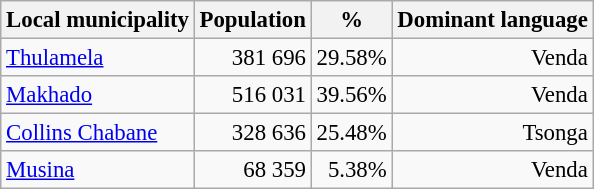<table class="wikitable" style="font-size: 95%; text-align: right">
<tr>
<th>Local municipality</th>
<th>Population</th>
<th>%</th>
<th>Dominant language</th>
</tr>
<tr>
<td align=left><a href='#'>Thulamela</a></td>
<td>381 696</td>
<td>29.58%</td>
<td>Venda</td>
</tr>
<tr>
<td align=left><a href='#'>Makhado</a></td>
<td>516 031</td>
<td>39.56%</td>
<td>Venda</td>
</tr>
<tr>
<td align=left><a href='#'>Collins Chabane</a></td>
<td>328 636</td>
<td>25.48%</td>
<td>Tsonga</td>
</tr>
<tr>
<td align=left><a href='#'>Musina</a></td>
<td>68 359</td>
<td>5.38%</td>
<td>Venda</td>
</tr>
</table>
